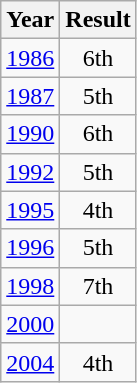<table class="wikitable" style="text-align:center">
<tr>
<th>Year</th>
<th>Result</th>
</tr>
<tr>
<td><a href='#'>1986</a></td>
<td>6th</td>
</tr>
<tr>
<td><a href='#'>1987</a></td>
<td>5th</td>
</tr>
<tr>
<td><a href='#'>1990</a></td>
<td>6th</td>
</tr>
<tr>
<td><a href='#'>1992</a></td>
<td>5th</td>
</tr>
<tr>
<td><a href='#'>1995</a></td>
<td>4th</td>
</tr>
<tr>
<td><a href='#'>1996</a></td>
<td>5th</td>
</tr>
<tr>
<td><a href='#'>1998</a></td>
<td>7th</td>
</tr>
<tr>
<td><a href='#'>2000</a></td>
<td></td>
</tr>
<tr>
<td><a href='#'>2004</a></td>
<td>4th</td>
</tr>
</table>
